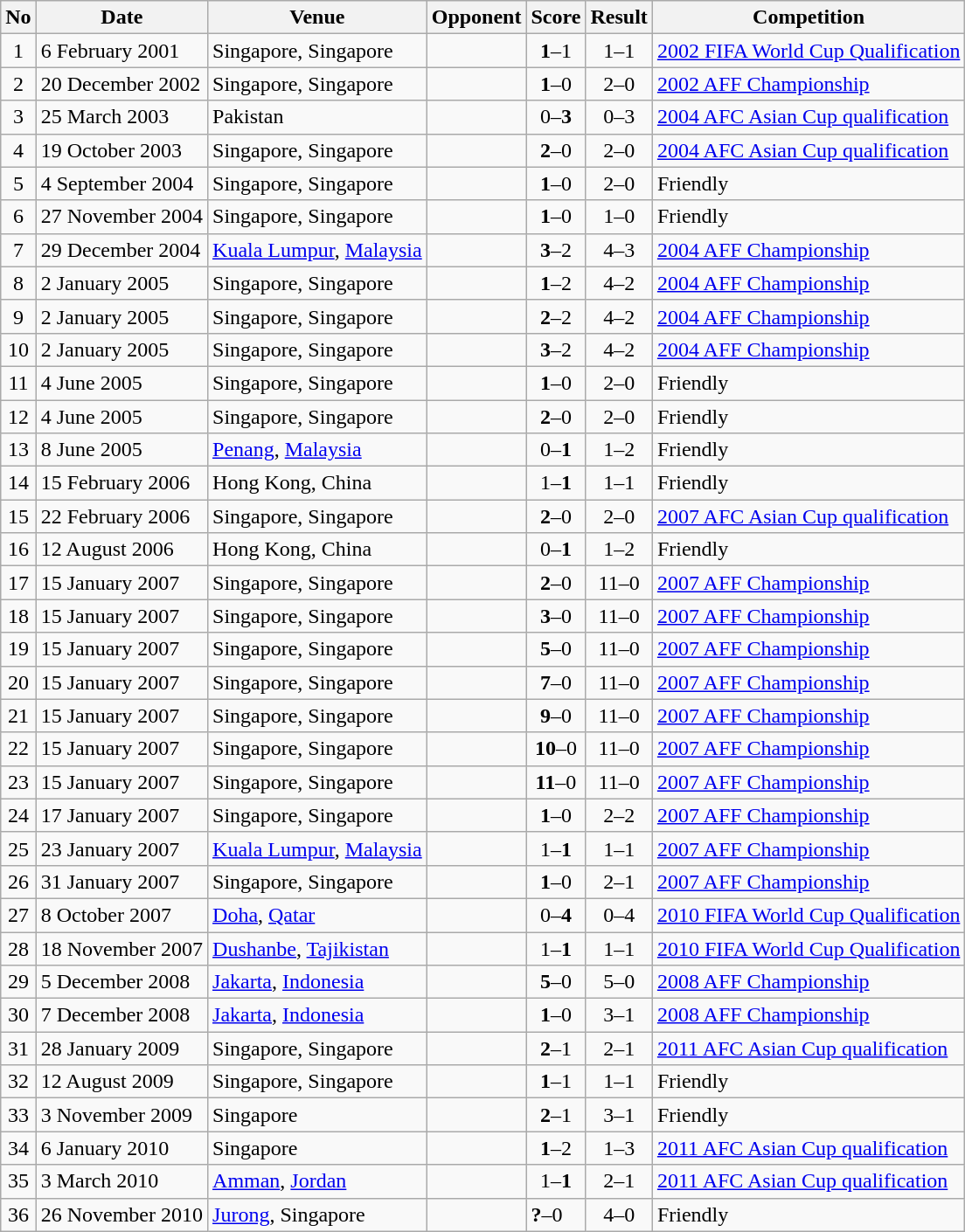<table class="wikitable">
<tr>
<th>No</th>
<th>Date</th>
<th>Venue</th>
<th>Opponent</th>
<th>Score</th>
<th>Result</th>
<th>Competition</th>
</tr>
<tr>
<td align=center>1</td>
<td>6 February 2001</td>
<td>Singapore, Singapore</td>
<td></td>
<td align=center><strong>1</strong>–1</td>
<td align=center>1–1</td>
<td><a href='#'>2002 FIFA World Cup Qualification</a></td>
</tr>
<tr>
<td align=center>2</td>
<td>20 December 2002</td>
<td>Singapore, Singapore</td>
<td></td>
<td align=center><strong>1</strong>–0</td>
<td align=center>2–0</td>
<td><a href='#'>2002 AFF Championship</a></td>
</tr>
<tr>
<td align=center>3</td>
<td>25 March 2003</td>
<td>Pakistan</td>
<td></td>
<td align=center>0–<strong>3</strong></td>
<td align="center">0–3</td>
<td><a href='#'>2004 AFC Asian Cup qualification</a></td>
</tr>
<tr>
<td align=center>4</td>
<td>19 October 2003</td>
<td>Singapore, Singapore</td>
<td></td>
<td align=center><strong>2</strong>–0</td>
<td align=center>2–0</td>
<td><a href='#'>2004 AFC Asian Cup qualification</a></td>
</tr>
<tr>
<td align=center>5</td>
<td>4 September 2004</td>
<td>Singapore, Singapore</td>
<td></td>
<td align=center><strong>1</strong>–0</td>
<td align=center>2–0</td>
<td>Friendly</td>
</tr>
<tr>
<td align=center>6</td>
<td>27 November 2004</td>
<td>Singapore, Singapore</td>
<td></td>
<td align=center><strong>1</strong>–0</td>
<td align=center>1–0</td>
<td>Friendly</td>
</tr>
<tr>
<td align=center>7</td>
<td>29 December 2004</td>
<td><a href='#'>Kuala Lumpur</a>, <a href='#'>Malaysia</a></td>
<td></td>
<td align=center><strong>3</strong>–2</td>
<td align=center>4–3</td>
<td><a href='#'>2004 AFF Championship</a></td>
</tr>
<tr>
<td align=center>8</td>
<td>2 January 2005</td>
<td>Singapore, Singapore</td>
<td></td>
<td align=center><strong>1</strong>–2</td>
<td align=center>4–2</td>
<td><a href='#'>2004 AFF Championship</a></td>
</tr>
<tr>
<td align=center>9</td>
<td>2 January 2005</td>
<td>Singapore, Singapore</td>
<td></td>
<td align=center><strong>2</strong>–2</td>
<td align=center>4–2</td>
<td><a href='#'>2004 AFF Championship</a></td>
</tr>
<tr>
<td align=center>10</td>
<td>2 January 2005</td>
<td>Singapore, Singapore</td>
<td></td>
<td align=center><strong>3</strong>–2</td>
<td align=center>4–2</td>
<td><a href='#'>2004 AFF Championship</a></td>
</tr>
<tr>
<td align=center>11</td>
<td>4 June 2005</td>
<td>Singapore, Singapore</td>
<td></td>
<td align=center><strong>1</strong>–0</td>
<td align=center>2–0</td>
<td>Friendly</td>
</tr>
<tr>
<td align=center>12</td>
<td>4 June 2005</td>
<td>Singapore, Singapore</td>
<td></td>
<td align=center><strong>2</strong>–0</td>
<td align=center>2–0</td>
<td>Friendly</td>
</tr>
<tr>
<td align=center>13</td>
<td>8 June 2005</td>
<td><a href='#'>Penang</a>, <a href='#'>Malaysia</a></td>
<td></td>
<td align=center>0–<strong>1</strong></td>
<td align=center>1–2</td>
<td>Friendly</td>
</tr>
<tr>
<td align=center>14</td>
<td>15 February 2006</td>
<td>Hong Kong, China</td>
<td></td>
<td align=center>1–<strong>1</strong></td>
<td align=center>1–1</td>
<td>Friendly</td>
</tr>
<tr>
<td align=center>15</td>
<td>22 February 2006</td>
<td>Singapore, Singapore</td>
<td></td>
<td align=center><strong>2</strong>–0</td>
<td align=center>2–0</td>
<td><a href='#'>2007 AFC Asian Cup qualification</a></td>
</tr>
<tr>
<td align=center>16</td>
<td>12 August 2006</td>
<td>Hong Kong, China</td>
<td></td>
<td align=center>0–<strong>1</strong></td>
<td align=center>1–2</td>
<td>Friendly</td>
</tr>
<tr>
<td align=center>17</td>
<td>15 January 2007</td>
<td>Singapore, Singapore</td>
<td></td>
<td align=center><strong>2</strong>–0</td>
<td align=center>11–0</td>
<td><a href='#'>2007 AFF Championship</a></td>
</tr>
<tr>
<td align=center>18</td>
<td>15 January 2007</td>
<td>Singapore, Singapore</td>
<td></td>
<td align=center><strong>3</strong>–0</td>
<td align=center>11–0</td>
<td><a href='#'>2007 AFF Championship</a></td>
</tr>
<tr>
<td align=center>19</td>
<td>15 January 2007</td>
<td>Singapore, Singapore</td>
<td></td>
<td align=center><strong>5</strong>–0</td>
<td align=center>11–0</td>
<td><a href='#'>2007 AFF Championship</a></td>
</tr>
<tr>
<td align=center>20</td>
<td>15 January 2007</td>
<td>Singapore, Singapore</td>
<td></td>
<td align=center><strong>7</strong>–0</td>
<td align=center>11–0</td>
<td><a href='#'>2007 AFF Championship</a></td>
</tr>
<tr>
<td align=center>21</td>
<td>15 January 2007</td>
<td>Singapore, Singapore</td>
<td></td>
<td align=center><strong>9</strong>–0</td>
<td align=center>11–0</td>
<td><a href='#'>2007 AFF Championship</a></td>
</tr>
<tr>
<td align=center>22</td>
<td>15 January 2007</td>
<td>Singapore, Singapore</td>
<td></td>
<td align=center><strong>10</strong>–0</td>
<td align=center>11–0</td>
<td><a href='#'>2007 AFF Championship</a></td>
</tr>
<tr>
<td align=center>23</td>
<td>15 January 2007</td>
<td>Singapore, Singapore</td>
<td></td>
<td align=center><strong>11</strong>–0</td>
<td align=center>11–0</td>
<td><a href='#'>2007 AFF Championship</a></td>
</tr>
<tr>
<td align=center>24</td>
<td>17 January 2007</td>
<td>Singapore, Singapore</td>
<td></td>
<td align=center><strong>1</strong>–0</td>
<td align=center>2–2</td>
<td><a href='#'>2007 AFF Championship</a></td>
</tr>
<tr>
<td align=center>25</td>
<td>23 January 2007</td>
<td><a href='#'>Kuala Lumpur</a>, <a href='#'>Malaysia</a></td>
<td></td>
<td align=center>1–<strong>1</strong></td>
<td align=center>1–1</td>
<td><a href='#'>2007 AFF Championship</a></td>
</tr>
<tr>
<td align=center>26</td>
<td>31 January 2007</td>
<td>Singapore, Singapore</td>
<td></td>
<td align=center><strong>1</strong>–0</td>
<td align=center>2–1</td>
<td><a href='#'>2007 AFF Championship</a></td>
</tr>
<tr>
<td align=center>27</td>
<td>8 October 2007</td>
<td><a href='#'>Doha</a>, <a href='#'>Qatar</a></td>
<td></td>
<td align=center>0–<strong>4</strong></td>
<td align=center>0–4</td>
<td><a href='#'>2010 FIFA World Cup Qualification</a></td>
</tr>
<tr>
<td align=center>28</td>
<td>18 November 2007</td>
<td><a href='#'>Dushanbe</a>, <a href='#'>Tajikistan</a></td>
<td></td>
<td align=center>1–<strong>1</strong></td>
<td align=center>1–1</td>
<td><a href='#'>2010 FIFA World Cup Qualification</a></td>
</tr>
<tr>
<td align=center>29</td>
<td>5 December 2008</td>
<td><a href='#'>Jakarta</a>, <a href='#'>Indonesia</a></td>
<td></td>
<td align=center><strong>5</strong>–0</td>
<td align=center>5–0</td>
<td><a href='#'>2008 AFF Championship</a></td>
</tr>
<tr>
<td align=center>30</td>
<td>7 December 2008</td>
<td><a href='#'>Jakarta</a>, <a href='#'>Indonesia</a></td>
<td></td>
<td align=center><strong>1</strong>–0</td>
<td align=center>3–1</td>
<td><a href='#'>2008 AFF Championship</a></td>
</tr>
<tr>
<td align=center>31</td>
<td>28 January 2009</td>
<td>Singapore, Singapore</td>
<td></td>
<td align=center><strong>2</strong>–1</td>
<td align=center>2–1</td>
<td><a href='#'>2011 AFC Asian Cup qualification</a></td>
</tr>
<tr>
<td align=center>32</td>
<td>12 August 2009</td>
<td>Singapore, Singapore</td>
<td></td>
<td align=center><strong>1</strong>–1</td>
<td align=center>1–1</td>
<td>Friendly</td>
</tr>
<tr>
<td align=center>33</td>
<td>3 November 2009</td>
<td>Singapore</td>
<td></td>
<td align=center><strong>2</strong>–1</td>
<td align=center>3–1</td>
<td>Friendly</td>
</tr>
<tr>
<td align=center>34</td>
<td>6 January 2010</td>
<td>Singapore</td>
<td></td>
<td align=center><strong>1</strong>–2</td>
<td align=center>1–3</td>
<td><a href='#'>2011 AFC Asian Cup qualification</a></td>
</tr>
<tr>
<td align=center>35</td>
<td>3 March 2010</td>
<td><a href='#'>Amman</a>, <a href='#'>Jordan</a></td>
<td></td>
<td align=center>1–<strong>1</strong></td>
<td align=center>2–1</td>
<td><a href='#'>2011 AFC Asian Cup qualification</a></td>
</tr>
<tr>
<td align=center>36</td>
<td>26 November 2010</td>
<td><a href='#'>Jurong</a>, Singapore</td>
<td></td>
<td><strong>?</strong>–0</td>
<td align=center>4–0</td>
<td>Friendly</td>
</tr>
</table>
